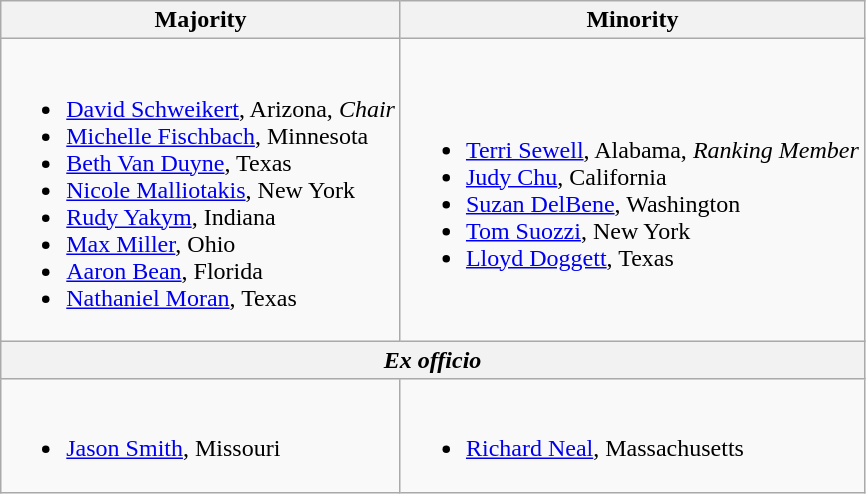<table class=wikitable>
<tr>
<th>Majority</th>
<th>Minority</th>
</tr>
<tr>
<td><br><ul><li><a href='#'>David Schweikert</a>, Arizona, <em>Chair</em></li><li><a href='#'>Michelle Fischbach</a>, Minnesota</li><li><a href='#'>Beth Van Duyne</a>, Texas</li><li><a href='#'>Nicole Malliotakis</a>, New York</li><li><a href='#'>Rudy Yakym</a>, Indiana</li><li><a href='#'>Max Miller</a>, Ohio</li><li><a href='#'>Aaron Bean</a>, Florida</li><li><a href='#'>Nathaniel Moran</a>, Texas</li></ul></td>
<td><br><ul><li><a href='#'>Terri Sewell</a>, Alabama, <em>Ranking Member</em></li><li><a href='#'>Judy Chu</a>, California</li><li><a href='#'>Suzan DelBene</a>, Washington</li><li><a href='#'>Tom Suozzi</a>, New York</li><li><a href='#'>Lloyd Doggett</a>, Texas</li></ul></td>
</tr>
<tr>
<th colspan=2><em>Ex officio</em></th>
</tr>
<tr>
<td><br><ul><li><a href='#'>Jason Smith</a>, Missouri</li></ul></td>
<td><br><ul><li><a href='#'>Richard Neal</a>, Massachusetts</li></ul></td>
</tr>
</table>
